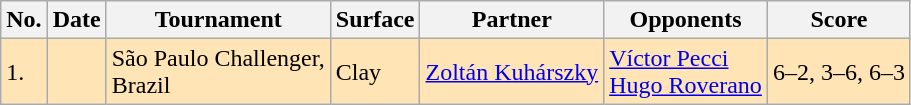<table class="sortable wikitable">
<tr>
<th>No.</th>
<th>Date</th>
<th>Tournament</th>
<th>Surface</th>
<th>Partner</th>
<th>Opponents</th>
<th class="unsortable">Score</th>
</tr>
<tr style="background:moccasin;">
<td>1.</td>
<td></td>
<td>São Paulo Challenger,<br>Brazil</td>
<td>Clay</td>
<td> <a href='#'>Zoltán Kuhárszky</a></td>
<td> <a href='#'>Víctor Pecci</a><br> <a href='#'>Hugo Roverano</a></td>
<td>6–2, 3–6, 6–3</td>
</tr>
</table>
